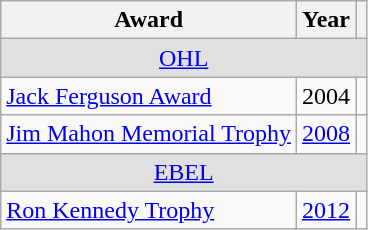<table class="wikitable">
<tr>
<th>Award</th>
<th>Year</th>
<th></th>
</tr>
<tr ALIGN="center" bgcolor="#e0e0e0">
<td colspan="3"><a href='#'>OHL</a></td>
</tr>
<tr>
<td><a href='#'>Jack Ferguson Award</a></td>
<td>2004</td>
<td></td>
</tr>
<tr>
<td><a href='#'>Jim Mahon Memorial Trophy</a></td>
<td><a href='#'>2008</a></td>
<td></td>
</tr>
<tr ALIGN="center" bgcolor="#e0e0e0">
<td colspan="3"><a href='#'>EBEL</a></td>
</tr>
<tr>
<td><a href='#'>Ron Kennedy Trophy</a></td>
<td><a href='#'>2012</a></td>
<td></td>
</tr>
</table>
